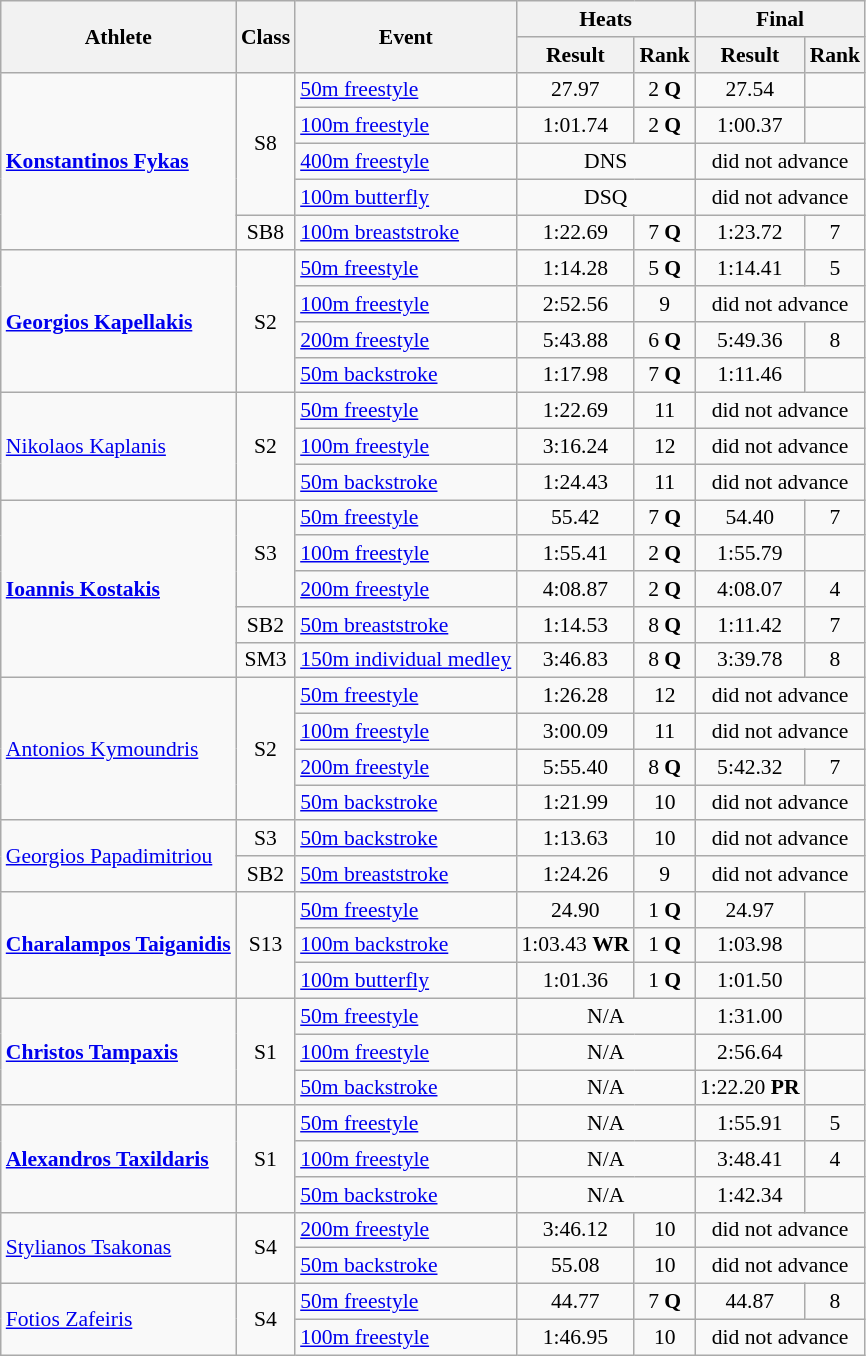<table class=wikitable style="font-size:90%">
<tr>
<th rowspan="2">Athlete</th>
<th rowspan="2">Class</th>
<th rowspan="2">Event</th>
<th colspan="2">Heats</th>
<th colspan="2">Final</th>
</tr>
<tr>
<th>Result</th>
<th>Rank</th>
<th>Result</th>
<th>Rank</th>
</tr>
<tr>
<td rowspan="5"><strong><a href='#'>Konstantinos Fykas</a></strong></td>
<td rowspan="4" style="text-align:center;">S8</td>
<td><a href='#'>50m freestyle</a></td>
<td style="text-align:center;">27.97</td>
<td style="text-align:center;">2 <strong>Q</strong></td>
<td style="text-align:center;">27.54</td>
<td style="text-align:center;"></td>
</tr>
<tr>
<td><a href='#'>100m freestyle</a></td>
<td style="text-align:center;">1:01.74</td>
<td style="text-align:center;">2 <strong>Q</strong></td>
<td style="text-align:center;">1:00.37</td>
<td style="text-align:center;"></td>
</tr>
<tr>
<td><a href='#'>400m freestyle</a></td>
<td style="text-align:center;" colspan="2">DNS</td>
<td style="text-align:center;" colspan="2">did not advance</td>
</tr>
<tr>
<td><a href='#'>100m butterfly</a></td>
<td style="text-align:center;" colspan="2">DSQ</td>
<td style="text-align:center;" colspan="2">did not advance</td>
</tr>
<tr>
<td style="text-align:center;">SB8</td>
<td><a href='#'>100m breaststroke</a></td>
<td style="text-align:center;">1:22.69</td>
<td style="text-align:center;">7 <strong>Q</strong></td>
<td style="text-align:center;">1:23.72</td>
<td style="text-align:center;">7</td>
</tr>
<tr>
<td rowspan="4"><strong><a href='#'>Georgios Kapellakis</a></strong></td>
<td rowspan="4" style="text-align:center;">S2</td>
<td><a href='#'>50m freestyle</a></td>
<td style="text-align:center;">1:14.28</td>
<td style="text-align:center;">5 <strong>Q</strong></td>
<td style="text-align:center;">1:14.41</td>
<td style="text-align:center;">5</td>
</tr>
<tr>
<td><a href='#'>100m freestyle</a></td>
<td style="text-align:center;">2:52.56</td>
<td style="text-align:center;">9</td>
<td style="text-align:center;" colspan="2">did not advance</td>
</tr>
<tr>
<td><a href='#'>200m freestyle</a></td>
<td style="text-align:center;">5:43.88</td>
<td style="text-align:center;">6 <strong>Q</strong></td>
<td style="text-align:center;">5:49.36</td>
<td style="text-align:center;">8</td>
</tr>
<tr>
<td><a href='#'>50m backstroke</a></td>
<td style="text-align:center;">1:17.98</td>
<td style="text-align:center;">7 <strong>Q</strong></td>
<td style="text-align:center;">1:11.46</td>
<td style="text-align:center;"></td>
</tr>
<tr>
<td rowspan="3"><a href='#'>Nikolaos Kaplanis</a></td>
<td rowspan="3" style="text-align:center;">S2</td>
<td><a href='#'>50m freestyle</a></td>
<td style="text-align:center;">1:22.69</td>
<td style="text-align:center;">11</td>
<td style="text-align:center;" colspan="2">did not advance</td>
</tr>
<tr>
<td><a href='#'>100m freestyle</a></td>
<td style="text-align:center;">3:16.24</td>
<td style="text-align:center;">12</td>
<td style="text-align:center;" colspan="2">did not advance</td>
</tr>
<tr>
<td><a href='#'>50m backstroke</a></td>
<td style="text-align:center;">1:24.43</td>
<td style="text-align:center;">11</td>
<td style="text-align:center;" colspan="2">did not advance</td>
</tr>
<tr>
<td rowspan="5"><strong><a href='#'>Ioannis Kostakis</a></strong></td>
<td rowspan="3" style="text-align:center;">S3</td>
<td><a href='#'>50m freestyle</a></td>
<td style="text-align:center;">55.42</td>
<td style="text-align:center;">7 <strong>Q</strong></td>
<td style="text-align:center;">54.40</td>
<td style="text-align:center;">7</td>
</tr>
<tr>
<td><a href='#'>100m freestyle</a></td>
<td style="text-align:center;">1:55.41</td>
<td style="text-align:center;">2 <strong>Q</strong></td>
<td style="text-align:center;">1:55.79</td>
<td style="text-align:center;"></td>
</tr>
<tr>
<td><a href='#'>200m freestyle</a></td>
<td style="text-align:center;">4:08.87</td>
<td style="text-align:center;">2 <strong>Q</strong></td>
<td style="text-align:center;">4:08.07</td>
<td style="text-align:center;">4</td>
</tr>
<tr>
<td style="text-align:center;">SB2</td>
<td><a href='#'>50m breaststroke</a></td>
<td style="text-align:center;">1:14.53</td>
<td style="text-align:center;">8 <strong>Q</strong></td>
<td style="text-align:center;">1:11.42</td>
<td style="text-align:center;">7</td>
</tr>
<tr>
<td style="text-align:center;">SM3</td>
<td><a href='#'>150m individual medley</a></td>
<td style="text-align:center;">3:46.83</td>
<td style="text-align:center;">8 <strong>Q</strong></td>
<td style="text-align:center;">3:39.78</td>
<td style="text-align:center;">8</td>
</tr>
<tr>
<td rowspan="4"><a href='#'>Antonios Kymoundris</a></td>
<td rowspan="4" style="text-align:center;">S2</td>
<td><a href='#'>50m freestyle</a></td>
<td style="text-align:center;">1:26.28</td>
<td style="text-align:center;">12</td>
<td style="text-align:center;" colspan="2">did not advance</td>
</tr>
<tr>
<td><a href='#'>100m freestyle</a></td>
<td style="text-align:center;">3:00.09</td>
<td style="text-align:center;">11</td>
<td style="text-align:center;" colspan="2">did not advance</td>
</tr>
<tr>
<td><a href='#'>200m freestyle</a></td>
<td style="text-align:center;">5:55.40</td>
<td style="text-align:center;">8 <strong>Q</strong></td>
<td style="text-align:center;">5:42.32</td>
<td style="text-align:center;">7</td>
</tr>
<tr>
<td><a href='#'>50m backstroke</a></td>
<td style="text-align:center;">1:21.99</td>
<td style="text-align:center;">10</td>
<td style="text-align:center;" colspan="2">did not advance</td>
</tr>
<tr>
<td rowspan="2"><a href='#'>Georgios Papadimitriou</a></td>
<td style="text-align:center;">S3</td>
<td><a href='#'>50m backstroke</a></td>
<td style="text-align:center;">1:13.63</td>
<td style="text-align:center;">10</td>
<td style="text-align:center;" colspan="2">did not advance</td>
</tr>
<tr>
<td style="text-align:center;">SB2</td>
<td><a href='#'>50m breaststroke</a></td>
<td style="text-align:center;">1:24.26</td>
<td style="text-align:center;">9</td>
<td style="text-align:center;" colspan="2">did not advance</td>
</tr>
<tr>
<td rowspan="3"><strong><a href='#'>Charalampos Taiganidis</a></strong></td>
<td rowspan="3" style="text-align:center;">S13</td>
<td><a href='#'>50m freestyle</a></td>
<td style="text-align:center;">24.90</td>
<td style="text-align:center;">1 <strong>Q</strong></td>
<td style="text-align:center;">24.97</td>
<td style="text-align:center;"></td>
</tr>
<tr>
<td><a href='#'>100m backstroke</a></td>
<td style="text-align:center;">1:03.43 <strong>WR</strong></td>
<td style="text-align:center;">1 <strong>Q</strong></td>
<td style="text-align:center;">1:03.98</td>
<td style="text-align:center;"></td>
</tr>
<tr>
<td><a href='#'>100m butterfly</a></td>
<td style="text-align:center;">1:01.36</td>
<td style="text-align:center;">1 <strong>Q</strong></td>
<td style="text-align:center;">1:01.50</td>
<td style="text-align:center;"></td>
</tr>
<tr>
<td rowspan="3"><strong><a href='#'>Christos Tampaxis</a></strong></td>
<td rowspan="3" style="text-align:center;">S1</td>
<td><a href='#'>50m freestyle</a></td>
<td style="text-align:center;" colspan="2">N/A</td>
<td style="text-align:center;">1:31.00</td>
<td style="text-align:center;"></td>
</tr>
<tr>
<td><a href='#'>100m freestyle</a></td>
<td style="text-align:center;" colspan="2">N/A</td>
<td style="text-align:center;">2:56.64</td>
<td style="text-align:center;"></td>
</tr>
<tr>
<td><a href='#'>50m backstroke</a></td>
<td style="text-align:center;" colspan="2">N/A</td>
<td style="text-align:center;">1:22.20 <strong>PR</strong></td>
<td style="text-align:center;"></td>
</tr>
<tr>
<td rowspan="3"><strong><a href='#'>Alexandros Taxildaris</a></strong></td>
<td rowspan="3" style="text-align:center;">S1</td>
<td><a href='#'>50m freestyle</a></td>
<td style="text-align:center;" colspan="2">N/A</td>
<td style="text-align:center;">1:55.91</td>
<td style="text-align:center;">5</td>
</tr>
<tr>
<td><a href='#'>100m freestyle</a></td>
<td style="text-align:center;" colspan="2">N/A</td>
<td style="text-align:center;">3:48.41</td>
<td style="text-align:center;">4</td>
</tr>
<tr>
<td><a href='#'>50m backstroke</a></td>
<td style="text-align:center;" colspan="2">N/A</td>
<td style="text-align:center;">1:42.34</td>
<td style="text-align:center;"></td>
</tr>
<tr>
<td rowspan="2"><a href='#'>Stylianos Tsakonas</a></td>
<td rowspan="2" style="text-align:center;">S4</td>
<td><a href='#'>200m freestyle</a></td>
<td style="text-align:center;">3:46.12</td>
<td style="text-align:center;">10</td>
<td style="text-align:center;" colspan="2">did not advance</td>
</tr>
<tr>
<td><a href='#'>50m backstroke</a></td>
<td style="text-align:center;">55.08</td>
<td style="text-align:center;">10</td>
<td style="text-align:center;" colspan="2">did not advance</td>
</tr>
<tr>
<td rowspan="2"><a href='#'>Fotios Zafeiris</a></td>
<td rowspan="2" style="text-align:center;">S4</td>
<td><a href='#'>50m freestyle</a></td>
<td style="text-align:center;">44.77</td>
<td style="text-align:center;">7 <strong>Q</strong></td>
<td style="text-align:center;">44.87</td>
<td style="text-align:center;">8</td>
</tr>
<tr>
<td><a href='#'>100m freestyle</a></td>
<td style="text-align:center;">1:46.95</td>
<td style="text-align:center;">10</td>
<td style="text-align:center;" colspan="2">did not advance</td>
</tr>
</table>
